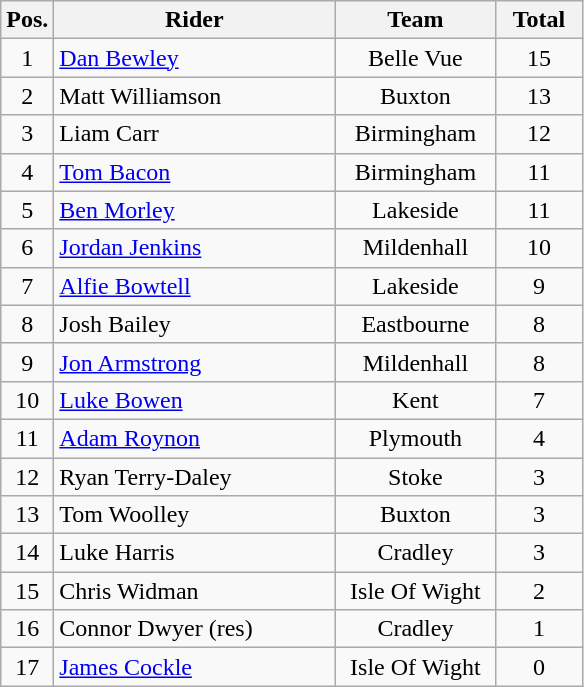<table class=wikitable>
<tr>
<th width=25px>Pos.</th>
<th width=180px>Rider</th>
<th width=100px>Team</th>
<th width=50px>Total</th>
</tr>
<tr align=center >
<td>1</td>
<td align=left><a href='#'>Dan Bewley</a></td>
<td>Belle Vue</td>
<td>15</td>
</tr>
<tr align=center>
<td>2</td>
<td align=left>Matt Williamson</td>
<td>Buxton</td>
<td>13</td>
</tr>
<tr align=center>
<td>3</td>
<td align=left>Liam Carr</td>
<td>Birmingham</td>
<td>12</td>
</tr>
<tr align=center>
<td>4</td>
<td align=left><a href='#'>Tom Bacon</a></td>
<td>Birmingham</td>
<td>11</td>
</tr>
<tr align=center>
<td>5</td>
<td align=left><a href='#'>Ben Morley</a></td>
<td>Lakeside</td>
<td>11</td>
</tr>
<tr align=center>
<td>6</td>
<td align=left><a href='#'>Jordan Jenkins</a></td>
<td>Mildenhall</td>
<td>10</td>
</tr>
<tr align=center>
<td>7</td>
<td align=left><a href='#'>Alfie Bowtell</a></td>
<td>Lakeside</td>
<td>9</td>
</tr>
<tr align=center>
<td>8</td>
<td align=left>Josh Bailey</td>
<td>Eastbourne</td>
<td>8</td>
</tr>
<tr align=center>
<td>9</td>
<td align=left><a href='#'>Jon Armstrong</a></td>
<td>Mildenhall</td>
<td>8</td>
</tr>
<tr align=center>
<td>10</td>
<td align=left><a href='#'>Luke Bowen</a></td>
<td>Kent</td>
<td>7</td>
</tr>
<tr align=center>
<td>11</td>
<td align=left><a href='#'>Adam Roynon</a></td>
<td>Plymouth</td>
<td>4</td>
</tr>
<tr align=center>
<td>12</td>
<td align=left>Ryan Terry-Daley</td>
<td>Stoke</td>
<td>3</td>
</tr>
<tr align=center>
<td>13</td>
<td align=left>Tom Woolley</td>
<td>Buxton</td>
<td>3</td>
</tr>
<tr align=center>
<td>14</td>
<td align=left>Luke Harris</td>
<td>Cradley</td>
<td>3</td>
</tr>
<tr align=center>
<td>15</td>
<td align=left>Chris Widman</td>
<td>Isle Of Wight</td>
<td>2</td>
</tr>
<tr align=center>
<td>16</td>
<td align=left>Connor Dwyer (res)</td>
<td>Cradley</td>
<td>1</td>
</tr>
<tr align=center>
<td>17</td>
<td align=left><a href='#'>James Cockle</a></td>
<td>Isle Of Wight</td>
<td>0</td>
</tr>
</table>
